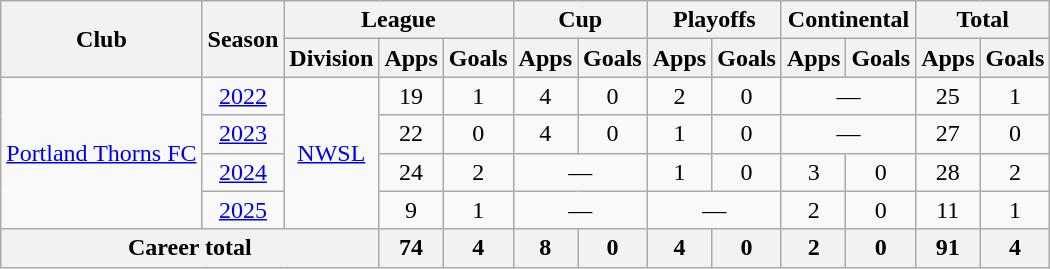<table class="wikitable" style="text-align:center">
<tr>
<th rowspan="2">Club</th>
<th rowspan="2">Season</th>
<th colspan="3">League</th>
<th colspan="2">Cup</th>
<th colspan="2">Playoffs</th>
<th colspan="2">Continental</th>
<th colspan="2">Total</th>
</tr>
<tr>
<th>Division</th>
<th>Apps</th>
<th>Goals</th>
<th>Apps</th>
<th>Goals</th>
<th>Apps</th>
<th>Goals</th>
<th>Apps</th>
<th>Goals</th>
<th>Apps</th>
<th>Goals</th>
</tr>
<tr>
<td rowspan="4"><a href='#'>Portland Thorns FC</a></td>
<td><a href='#'>2022</a></td>
<td rowspan="4"><a href='#'>NWSL</a></td>
<td>19</td>
<td>1</td>
<td>4</td>
<td>0</td>
<td>2</td>
<td>0</td>
<td colspan="2">—</td>
<td>25</td>
<td>1</td>
</tr>
<tr>
<td><a href='#'>2023</a></td>
<td>22</td>
<td>0</td>
<td>4</td>
<td>0</td>
<td>1</td>
<td>0</td>
<td colspan="2">—</td>
<td>27</td>
<td>0</td>
</tr>
<tr>
<td><a href='#'>2024</a></td>
<td>24</td>
<td>2</td>
<td colspan="2">—</td>
<td>1</td>
<td>0</td>
<td>3</td>
<td>0</td>
<td>28</td>
<td>2</td>
</tr>
<tr>
<td><a href='#'>2025</a></td>
<td>9</td>
<td>1</td>
<td colspan="2">—</td>
<td colspan="2">—</td>
<td>2</td>
<td>0</td>
<td>11</td>
<td>1</td>
</tr>
<tr>
<th colspan="3">Career total</th>
<th>74</th>
<th>4</th>
<th>8</th>
<th>0</th>
<th>4</th>
<th>0</th>
<th>2</th>
<th>0</th>
<th>91</th>
<th>4</th>
</tr>
</table>
